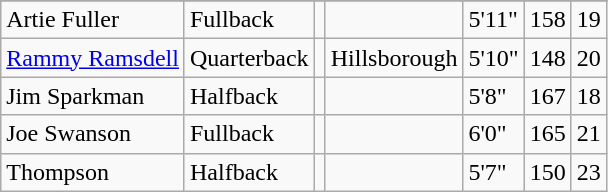<table class="wikitable">
<tr>
</tr>
<tr>
<td>Artie Fuller</td>
<td>Fullback</td>
<td></td>
<td></td>
<td>5'11"</td>
<td>158</td>
<td>19</td>
</tr>
<tr>
<td><a href='#'>Rammy Ramsdell</a></td>
<td>Quarterback</td>
<td></td>
<td>Hillsborough</td>
<td>5'10"</td>
<td>148</td>
<td>20</td>
</tr>
<tr>
<td>Jim Sparkman</td>
<td>Halfback</td>
<td></td>
<td></td>
<td>5'8"</td>
<td>167</td>
<td>18</td>
</tr>
<tr>
<td>Joe Swanson</td>
<td>Fullback</td>
<td></td>
<td></td>
<td>6'0"</td>
<td>165</td>
<td>21</td>
</tr>
<tr>
<td>Thompson</td>
<td>Halfback</td>
<td></td>
<td></td>
<td>5'7"</td>
<td>150</td>
<td>23</td>
</tr>
</table>
